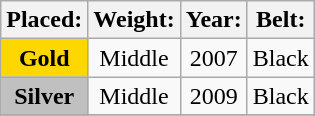<table class="wikitable" border="1" style="text-align:center;">
<tr>
<th>Placed:</th>
<th>Weight:</th>
<th>Year:</th>
<th>Belt:</th>
</tr>
<tr>
<td bgcolor=#FFD700><span><strong>Gold</strong></span></td>
<td>Middle</td>
<td>2007</td>
<td>Black</td>
</tr>
<tr>
<td bgcolor=#C0C0C0><span><strong>Silver</strong></span></td>
<td>Middle</td>
<td>2009</td>
<td>Black</td>
</tr>
<tr>
</tr>
</table>
